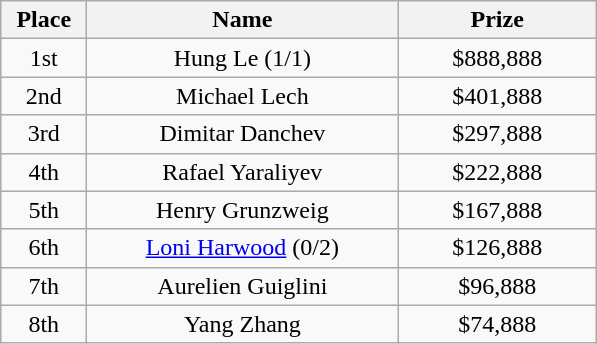<table class="wikitable">
<tr>
<th width="50">Place</th>
<th width="200">Name</th>
<th width="125">Prize</th>
</tr>
<tr>
<td align = "center">1st</td>
<td align = "center">Hung Le (1/1)</td>
<td align = "center">$888,888</td>
</tr>
<tr>
<td align = "center">2nd</td>
<td align = "center">Michael Lech</td>
<td align = "center">$401,888</td>
</tr>
<tr>
<td align = "center">3rd</td>
<td align = "center">Dimitar Danchev</td>
<td align = "center">$297,888</td>
</tr>
<tr>
<td align = "center">4th</td>
<td align = "center">Rafael Yaraliyev</td>
<td align = "center">$222,888</td>
</tr>
<tr>
<td align = "center">5th</td>
<td align = "center">Henry Grunzweig</td>
<td align = "center">$167,888</td>
</tr>
<tr>
<td align = "center">6th</td>
<td align = "center"><a href='#'>Loni Harwood</a> (0/2)</td>
<td align = "center">$126,888</td>
</tr>
<tr>
<td align = "center">7th</td>
<td align = "center">Aurelien Guiglini</td>
<td align = "center">$96,888</td>
</tr>
<tr>
<td align = "center">8th</td>
<td align = "center">Yang Zhang</td>
<td align = "center">$74,888</td>
</tr>
</table>
